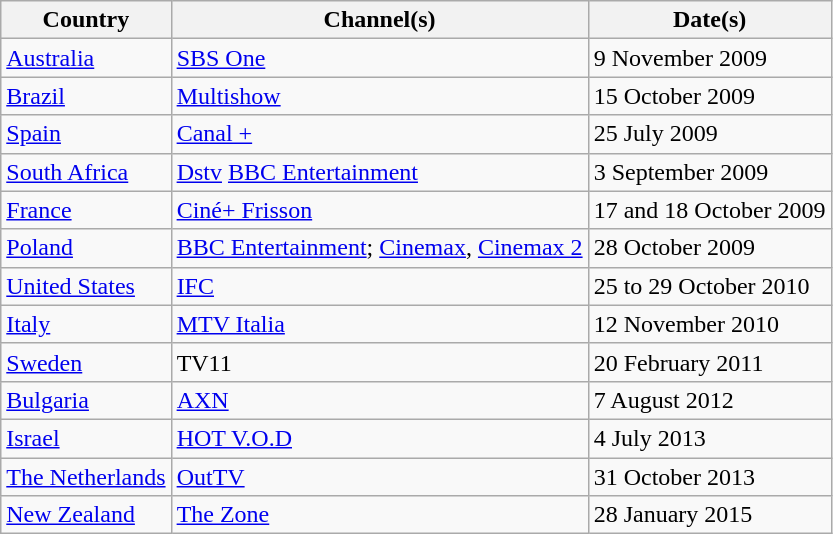<table class="wikitable sortable">
<tr>
<th>Country</th>
<th>Channel(s)</th>
<th>Date(s)</th>
</tr>
<tr>
<td><a href='#'>Australia</a></td>
<td><a href='#'>SBS One</a></td>
<td>9 November 2009</td>
</tr>
<tr>
<td><a href='#'>Brazil</a></td>
<td><a href='#'>Multishow</a></td>
<td>15 October 2009</td>
</tr>
<tr>
<td><a href='#'>Spain</a></td>
<td><a href='#'>Canal +</a></td>
<td>25 July 2009</td>
</tr>
<tr>
<td><a href='#'>South Africa</a></td>
<td><a href='#'>Dstv</a> <a href='#'>BBC Entertainment</a></td>
<td>3 September 2009</td>
</tr>
<tr>
<td><a href='#'>France</a></td>
<td><a href='#'>Ciné+ Frisson</a></td>
<td>17 and 18 October 2009</td>
</tr>
<tr>
<td><a href='#'>Poland</a></td>
<td><a href='#'>BBC Entertainment</a>; <a href='#'>Cinemax</a>, <a href='#'>Cinemax 2</a></td>
<td>28 October 2009</td>
</tr>
<tr>
<td><a href='#'>United States</a></td>
<td><a href='#'>IFC</a></td>
<td>25 to 29 October 2010</td>
</tr>
<tr>
<td><a href='#'>Italy</a></td>
<td><a href='#'>MTV Italia</a></td>
<td>12 November 2010</td>
</tr>
<tr>
<td><a href='#'>Sweden</a></td>
<td>TV11</td>
<td>20 February 2011</td>
</tr>
<tr>
<td><a href='#'>Bulgaria</a></td>
<td><a href='#'>AXN</a></td>
<td>7 August 2012</td>
</tr>
<tr>
<td><a href='#'>Israel</a></td>
<td><a href='#'>HOT V.O.D</a></td>
<td>4 July 2013</td>
</tr>
<tr>
<td><a href='#'>The Netherlands</a></td>
<td><a href='#'>OutTV</a></td>
<td>31 October 2013</td>
</tr>
<tr>
<td><a href='#'>New Zealand</a></td>
<td><a href='#'>The Zone</a></td>
<td>28 January 2015</td>
</tr>
</table>
